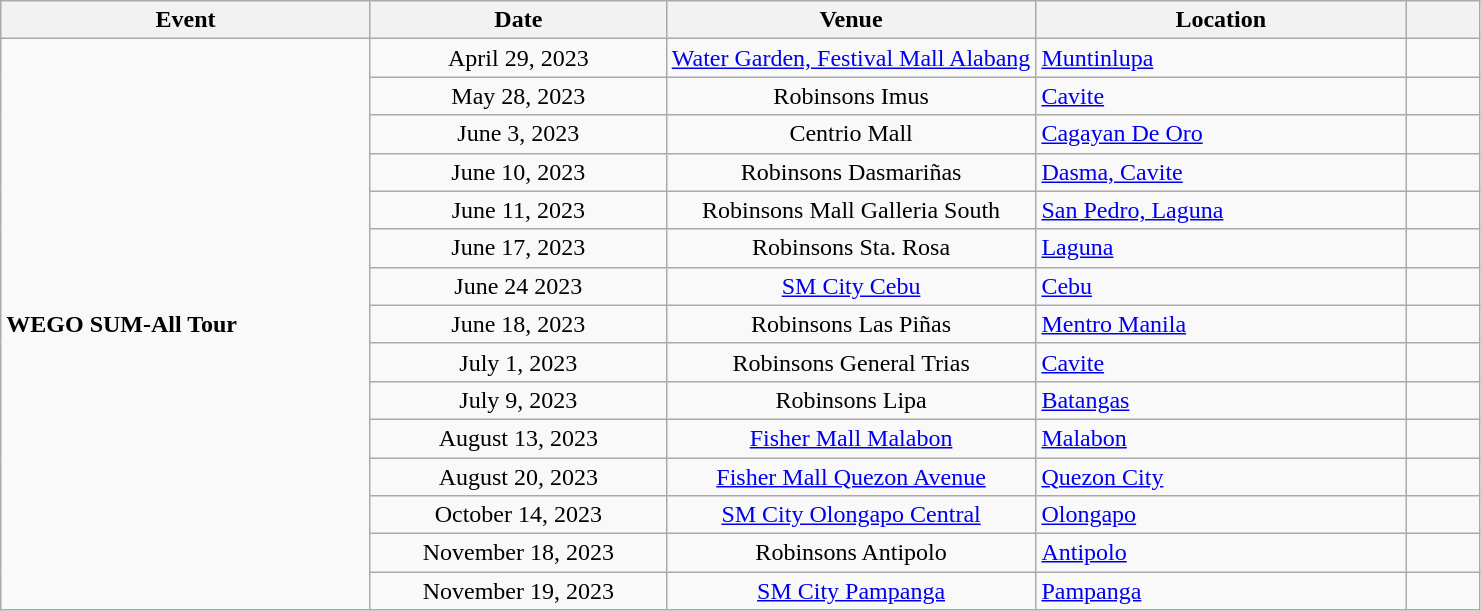<table class="wikitable">
<tr>
<th width="25%">Event</th>
<th width="20%">Date</th>
<th width="25%">Venue</th>
<th width="25%">Location</th>
<th width="5%"></th>
</tr>
<tr>
<td style="text-align:left;" rowspan="15"><strong>WEGO SUM-All Tour</strong></td>
<td align="center">April 29, 2023</td>
<td align="center"><a href='#'>Water Garden, Festival Mall Alabang</a></td>
<td><a href='#'>Muntinlupa</a></td>
<td></td>
</tr>
<tr>
<td align="center">May 28, 2023</td>
<td align="center">Robinsons Imus</td>
<td><a href='#'>Cavite</a></td>
<td></td>
</tr>
<tr>
<td align="center">June 3, 2023</td>
<td align="center">Centrio Mall</td>
<td><a href='#'>Cagayan De Oro</a></td>
<td></td>
</tr>
<tr>
<td align="center">June 10, 2023</td>
<td align="center">Robinsons Dasmariñas</td>
<td><a href='#'>Dasma, Cavite</a></td>
<td></td>
</tr>
<tr>
<td align="center">June 11, 2023</td>
<td align="center">Robinsons Mall Galleria South</td>
<td><a href='#'>San Pedro, Laguna</a></td>
<td></td>
</tr>
<tr>
<td align="center">June 17, 2023</td>
<td align="center">Robinsons Sta. Rosa</td>
<td><a href='#'>Laguna</a></td>
<td></td>
</tr>
<tr>
<td align="center">June 24 2023</td>
<td align="center"><a href='#'>SM City Cebu</a></td>
<td><a href='#'>Cebu</a></td>
<td></td>
</tr>
<tr>
<td align="center">June 18, 2023</td>
<td align="center">Robinsons Las Piñas</td>
<td><a href='#'>Mentro Manila</a></td>
<td></td>
</tr>
<tr>
<td align="center">July 1, 2023</td>
<td align="center">Robinsons General Trias</td>
<td><a href='#'>Cavite</a></td>
<td></td>
</tr>
<tr>
<td align="center">July 9, 2023</td>
<td align="center">Robinsons Lipa</td>
<td><a href='#'>Batangas</a></td>
<td></td>
</tr>
<tr>
<td align="center">August 13, 2023</td>
<td align="center"><a href='#'>Fisher Mall Malabon</a></td>
<td><a href='#'>Malabon</a></td>
<td></td>
</tr>
<tr>
<td align="center">August  20, 2023</td>
<td align="center"><a href='#'>Fisher Mall Quezon Avenue</a></td>
<td><a href='#'>Quezon City</a></td>
<td></td>
</tr>
<tr>
<td align="center">October 14, 2023</td>
<td align="center"><a href='#'>SM City Olongapo Central</a></td>
<td><a href='#'>Olongapo</a></td>
<td></td>
</tr>
<tr>
<td align="center">November 18, 2023</td>
<td align="center">Robinsons Antipolo</td>
<td><a href='#'>Antipolo</a></td>
<td></td>
</tr>
<tr>
<td align="center">November 19, 2023</td>
<td align="center"><a href='#'>SM City Pampanga</a></td>
<td><a href='#'>Pampanga</a></td>
<td></td>
</tr>
</table>
